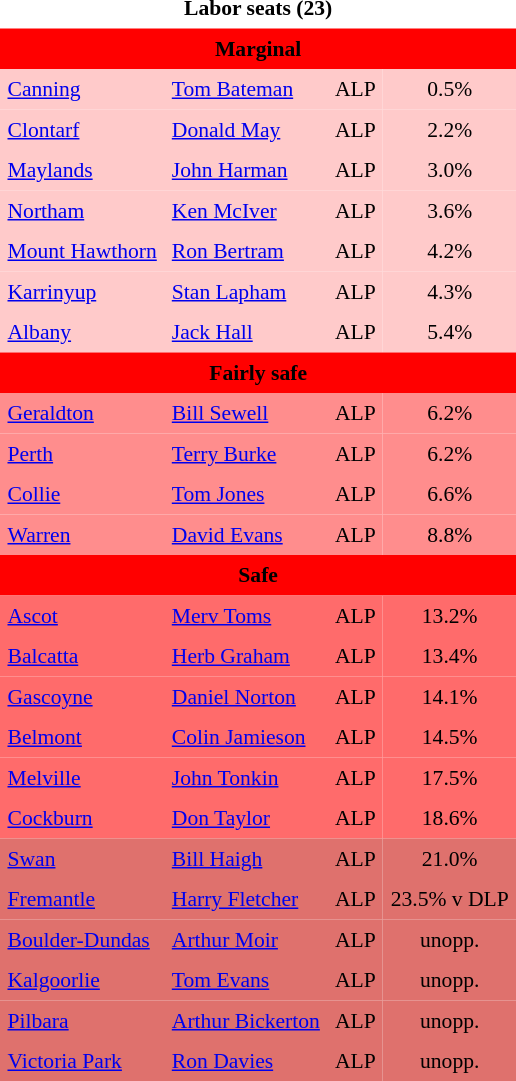<table class="toccolours" cellpadding="5" cellspacing="0" style="float:left; margin-right:.5em; margin-top:.4em; font-size:90%;">
<tr>
<td COLSPAN=4 align="center"><strong>Labor seats (23)</strong></td>
</tr>
<tr>
<td COLSPAN=4 align="center" bgcolor="red"><span><strong>Marginal</strong></span></td>
</tr>
<tr>
<td align="left" bgcolor="FFCACA"><a href='#'>Canning</a></td>
<td align="left" bgcolor="FFCACA"><a href='#'>Tom Bateman</a></td>
<td align="left" bgcolor="FFCACA">ALP</td>
<td align="center" bgcolor="FFCACA">0.5%</td>
</tr>
<tr>
<td align="left" bgcolor="FFCACA"><a href='#'>Clontarf</a></td>
<td align="left" bgcolor="FFCACA"><a href='#'>Donald May</a></td>
<td align="left" bgcolor="FFCACA">ALP</td>
<td align="center" bgcolor="FFCACA">2.2%</td>
</tr>
<tr>
<td align="left" bgcolor="FFCACA"><a href='#'>Maylands</a></td>
<td align="left" bgcolor="FFCACA"><a href='#'>John Harman</a></td>
<td align="left" bgcolor="FFCACA">ALP</td>
<td align="center" bgcolor="FFCACA">3.0%</td>
</tr>
<tr>
<td align="left" bgcolor="FFCACA"><a href='#'>Northam</a></td>
<td align="left" bgcolor="FFCACA"><a href='#'>Ken McIver</a></td>
<td align="left" bgcolor="FFCACA">ALP</td>
<td align="center" bgcolor="FFCACA">3.6%</td>
</tr>
<tr>
<td align="left" bgcolor="FFCACA"><a href='#'>Mount Hawthorn</a></td>
<td align="left" bgcolor="FFCACA"><a href='#'>Ron Bertram</a></td>
<td align="left" bgcolor="FFCACA">ALP</td>
<td align="center" bgcolor="FFCACA">4.2%</td>
</tr>
<tr>
<td align="left" bgcolor="FFCACA"><a href='#'>Karrinyup</a></td>
<td align="left" bgcolor="FFCACA"><a href='#'>Stan Lapham</a></td>
<td align="left" bgcolor="FFCACA">ALP</td>
<td align="center" bgcolor="FFCACA">4.3%</td>
</tr>
<tr>
<td align="left" bgcolor="FFCACA"><a href='#'>Albany</a></td>
<td align="left" bgcolor="FFCACA"><a href='#'>Jack Hall</a></td>
<td align="left" bgcolor="FFCACA">ALP</td>
<td align="center" bgcolor="FFCACA">5.4%</td>
</tr>
<tr>
<td COLSPAN=4 align="center" bgcolor="red"><span><strong>Fairly safe</strong></span></td>
</tr>
<tr>
<td align="left" bgcolor="FF8D8D"><a href='#'>Geraldton</a></td>
<td align="left" bgcolor="FF8D8D"><a href='#'>Bill Sewell</a></td>
<td align="left" bgcolor="FF8D8D">ALP</td>
<td align="center" bgcolor="FF8D8D">6.2%</td>
</tr>
<tr>
<td align="left" bgcolor="FF8D8D"><a href='#'>Perth</a></td>
<td align="left" bgcolor="FF8D8D"><a href='#'>Terry Burke</a></td>
<td align="left" bgcolor="FF8D8D">ALP</td>
<td align="center" bgcolor="FF8D8D">6.2%</td>
</tr>
<tr>
<td align="left" bgcolor="FF8D8D"><a href='#'>Collie</a></td>
<td align="left" bgcolor="FF8D8D"><a href='#'>Tom Jones</a></td>
<td align="left" bgcolor="FF8D8D">ALP</td>
<td align="center" bgcolor="FF8D8D">6.6%</td>
</tr>
<tr>
<td align="left" bgcolor="FF8D8D"><a href='#'>Warren</a></td>
<td align="left" bgcolor="FF8D8D"><a href='#'>David Evans</a></td>
<td align="left" bgcolor="FF8D8D">ALP</td>
<td align="center" bgcolor="FF8D8D">8.8%</td>
</tr>
<tr>
<td COLSPAN=4 align="center" bgcolor="red"><span><strong>Safe</strong></span></td>
</tr>
<tr>
<td align="left" bgcolor="FF6B6B"><a href='#'>Ascot</a></td>
<td align="left" bgcolor="FF6B6B"><a href='#'>Merv Toms</a></td>
<td align="left" bgcolor="FF6B6B">ALP</td>
<td align="center" bgcolor="FF6B6B">13.2%</td>
</tr>
<tr>
<td align="left" bgcolor="FF6B6B"><a href='#'>Balcatta</a></td>
<td align="left" bgcolor="FF6B6B"><a href='#'>Herb Graham</a></td>
<td align="left" bgcolor="FF6B6B">ALP</td>
<td align="center" bgcolor="FF6B6B">13.4%</td>
</tr>
<tr>
<td align="left" bgcolor="FF6B6B"><a href='#'>Gascoyne</a></td>
<td align="left" bgcolor="FF6B6B"><a href='#'>Daniel Norton</a></td>
<td align="left" bgcolor="FF6B6B">ALP</td>
<td align="center" bgcolor="FF6B6B">14.1%</td>
</tr>
<tr>
<td align="left" bgcolor="FF6B6B"><a href='#'>Belmont</a></td>
<td align="left" bgcolor="FF6B6B"><a href='#'>Colin Jamieson</a></td>
<td align="left" bgcolor="FF6B6B">ALP</td>
<td align="center" bgcolor="FF6B6B">14.5%</td>
</tr>
<tr>
<td align="left" bgcolor="FF6B6B"><a href='#'>Melville</a></td>
<td align="left" bgcolor="FF6B6B"><a href='#'>John Tonkin</a></td>
<td align="left" bgcolor="FF6B6B">ALP</td>
<td align="center" bgcolor="FF6B6B">17.5%</td>
</tr>
<tr>
<td align="left" bgcolor="FF6B6B"><a href='#'>Cockburn</a></td>
<td align="left" bgcolor="FF6B6B"><a href='#'>Don Taylor</a></td>
<td align="left" bgcolor="FF6B6B">ALP</td>
<td align="center" bgcolor="FF6B6B">18.6%</td>
</tr>
<tr>
<td align="left" bgcolor="DF716D"><a href='#'>Swan</a></td>
<td align="left" bgcolor="DF716D"><a href='#'>Bill Haigh</a></td>
<td align="left" bgcolor="DF716D">ALP</td>
<td align="center" bgcolor="DF716D">21.0%</td>
</tr>
<tr>
<td align="left" bgcolor="DF716D"><a href='#'>Fremantle</a></td>
<td align="left" bgcolor="DF716D"><a href='#'>Harry Fletcher</a></td>
<td align="left" bgcolor="DF716D">ALP</td>
<td align="center" bgcolor="DF716D">23.5% v DLP</td>
</tr>
<tr>
<td align="left" bgcolor="DF716D"><a href='#'>Boulder-Dundas</a></td>
<td align="left" bgcolor="DF716D"><a href='#'>Arthur Moir</a></td>
<td align="left" bgcolor="DF716D">ALP</td>
<td align="center" bgcolor="DF716D">unopp.</td>
</tr>
<tr>
<td align="left" bgcolor="DF716D"><a href='#'>Kalgoorlie</a></td>
<td align="left" bgcolor="DF716D"><a href='#'>Tom Evans</a></td>
<td align="left" bgcolor="DF716D">ALP</td>
<td align="center" bgcolor="DF716D">unopp.</td>
</tr>
<tr>
<td align="left" bgcolor="DF716D"><a href='#'>Pilbara</a></td>
<td align="left" bgcolor="DF716D"><a href='#'>Arthur Bickerton</a></td>
<td align="left" bgcolor="DF716D">ALP</td>
<td align="center" bgcolor="DF716D">unopp.</td>
</tr>
<tr>
<td align="left" bgcolor="DF716D"><a href='#'>Victoria Park</a></td>
<td align="left" bgcolor="DF716D"><a href='#'>Ron Davies</a></td>
<td align="left" bgcolor="DF716D">ALP</td>
<td align="center" bgcolor="DF716D">unopp.</td>
</tr>
<tr>
</tr>
</table>
